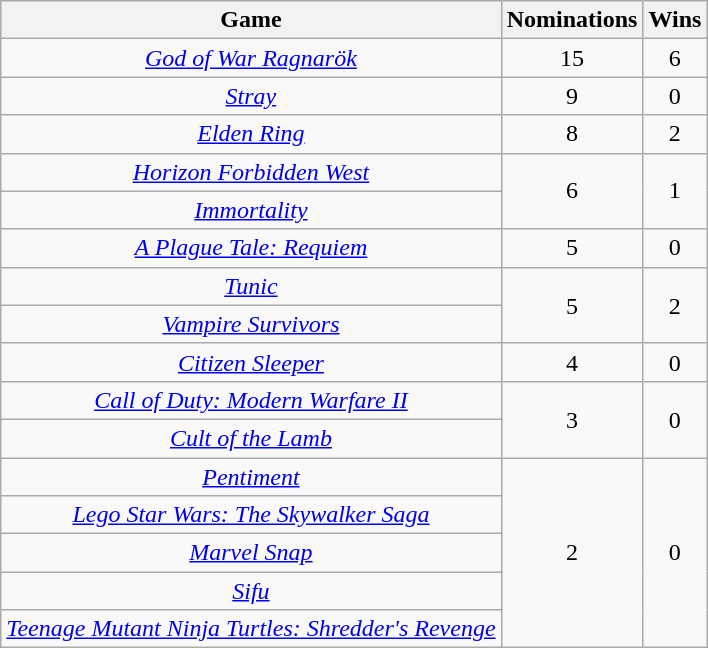<table class="wikitable sortable plainrowheaders" style="text-align:center">
<tr>
<th scope="col" align="center">Game</th>
<th scope="col" width="55">Nominations</th>
<th scope="col" align="center">Wins</th>
</tr>
<tr>
<td><em><a href='#'>God of War Ragnarök</a></em></td>
<td>15</td>
<td>6</td>
</tr>
<tr>
<td><em><a href='#'>Stray</a></em></td>
<td>9</td>
<td>0</td>
</tr>
<tr>
<td><em><a href='#'>Elden Ring</a></em></td>
<td>8</td>
<td>2</td>
</tr>
<tr>
<td><em><a href='#'>Horizon Forbidden West</a></em></td>
<td rowspan="2">6</td>
<td rowspan="2">1</td>
</tr>
<tr>
<td><em><a href='#'>Immortality</a></em></td>
</tr>
<tr>
<td><em><a href='#'>A Plague Tale: Requiem</a></em></td>
<td>5</td>
<td>0</td>
</tr>
<tr>
<td><em><a href='#'>Tunic</a></em></td>
<td rowspan="2">5</td>
<td rowspan="2">2</td>
</tr>
<tr>
<td><em><a href='#'>Vampire Survivors</a></em></td>
</tr>
<tr>
<td><em><a href='#'>Citizen Sleeper</a></em></td>
<td>4</td>
<td>0</td>
</tr>
<tr>
<td><em><a href='#'>Call of Duty: Modern Warfare II</a></em></td>
<td rowspan="2">3</td>
<td rowspan="2">0</td>
</tr>
<tr>
<td><em><a href='#'>Cult of the Lamb</a></em></td>
</tr>
<tr>
<td><em><a href='#'>Pentiment</a></em></td>
<td rowspan="5">2</td>
<td rowspan="5">0</td>
</tr>
<tr>
<td><em><a href='#'>Lego Star Wars: The Skywalker Saga</a></em></td>
</tr>
<tr>
<td><em><a href='#'>Marvel Snap</a></em></td>
</tr>
<tr>
<td><em><a href='#'>Sifu</a></em></td>
</tr>
<tr>
<td><em><a href='#'>Teenage Mutant Ninja Turtles: Shredder's Revenge</a></em></td>
</tr>
</table>
